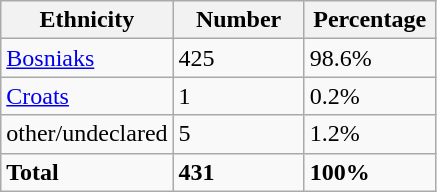<table class="wikitable">
<tr>
<th width="100px">Ethnicity</th>
<th width="80px">Number</th>
<th width="80px">Percentage</th>
</tr>
<tr>
<td><a href='#'>Bosniaks</a></td>
<td>425</td>
<td>98.6%</td>
</tr>
<tr>
<td><a href='#'>Croats</a></td>
<td>1</td>
<td>0.2%</td>
</tr>
<tr>
<td>other/undeclared</td>
<td>5</td>
<td>1.2%</td>
</tr>
<tr>
<td><strong>Total</strong></td>
<td><strong>431</strong></td>
<td><strong>100%</strong></td>
</tr>
</table>
